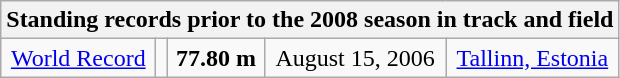<table class="wikitable" style="text-align:center;">
<tr>
<th colspan="5">Standing records prior to the 2008 season in track and field</th>
</tr>
<tr>
<td><a href='#'>World Record</a></td>
<td></td>
<td><strong>77.80 m </strong></td>
<td>August 15, 2006</td>
<td> <a href='#'>Tallinn, Estonia</a></td>
</tr>
</table>
